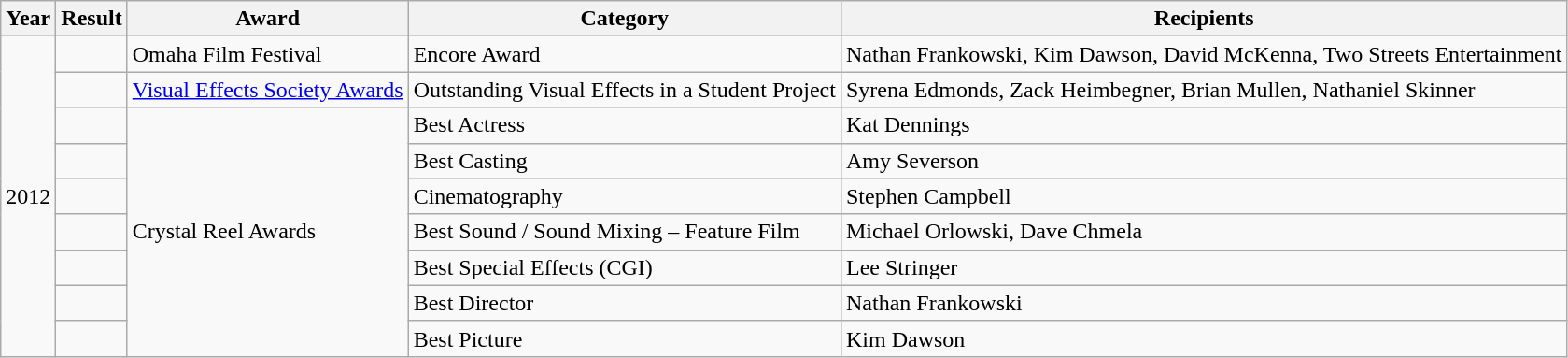<table class="wikitable sortable">
<tr>
<th>Year</th>
<th>Result</th>
<th>Award</th>
<th>Category</th>
<th>Recipients</th>
</tr>
<tr>
<td rowspan="9">2012</td>
<td></td>
<td>Omaha Film Festival</td>
<td>Encore Award</td>
<td>Nathan Frankowski, Kim Dawson, David McKenna, Two Streets Entertainment</td>
</tr>
<tr>
<td></td>
<td><a href='#'>Visual Effects Society Awards</a></td>
<td>Outstanding Visual Effects in a Student Project</td>
<td>Syrena Edmonds, Zack Heimbegner, Brian Mullen, Nathaniel Skinner</td>
</tr>
<tr>
<td></td>
<td rowspan="7">Crystal Reel Awards</td>
<td>Best Actress</td>
<td>Kat Dennings</td>
</tr>
<tr>
<td></td>
<td>Best Casting</td>
<td>Amy Severson</td>
</tr>
<tr>
<td></td>
<td>Cinematography</td>
<td>Stephen Campbell</td>
</tr>
<tr>
<td></td>
<td>Best Sound / Sound Mixing – Feature Film</td>
<td>Michael Orlowski, Dave Chmela</td>
</tr>
<tr>
<td></td>
<td>Best Special Effects (CGI)</td>
<td>Lee Stringer</td>
</tr>
<tr>
<td></td>
<td>Best Director</td>
<td>Nathan Frankowski</td>
</tr>
<tr>
<td></td>
<td>Best Picture</td>
<td>Kim Dawson</td>
</tr>
</table>
